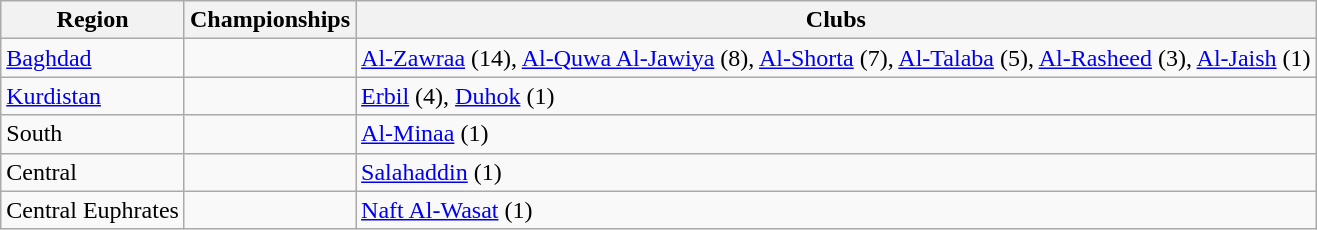<table class="wikitable">
<tr>
<th>Region</th>
<th>Championships</th>
<th>Clubs</th>
</tr>
<tr>
<td><a href='#'>Baghdad</a></td>
<td></td>
<td><a href='#'>Al-Zawraa</a> (14), <a href='#'>Al-Quwa Al-Jawiya</a> (8), <a href='#'>Al-Shorta</a> (7), <a href='#'>Al-Talaba</a> (5), <a href='#'>Al-Rasheed</a> (3), <a href='#'>Al-Jaish</a> (1)</td>
</tr>
<tr>
<td><a href='#'>Kurdistan</a></td>
<td></td>
<td><a href='#'>Erbil</a> (4), <a href='#'>Duhok</a> (1)</td>
</tr>
<tr>
<td>South</td>
<td></td>
<td><a href='#'>Al-Minaa</a> (1)</td>
</tr>
<tr>
<td>Central</td>
<td></td>
<td><a href='#'>Salahaddin</a> (1)</td>
</tr>
<tr>
<td>Central Euphrates</td>
<td></td>
<td><a href='#'>Naft Al-Wasat</a> (1)</td>
</tr>
</table>
